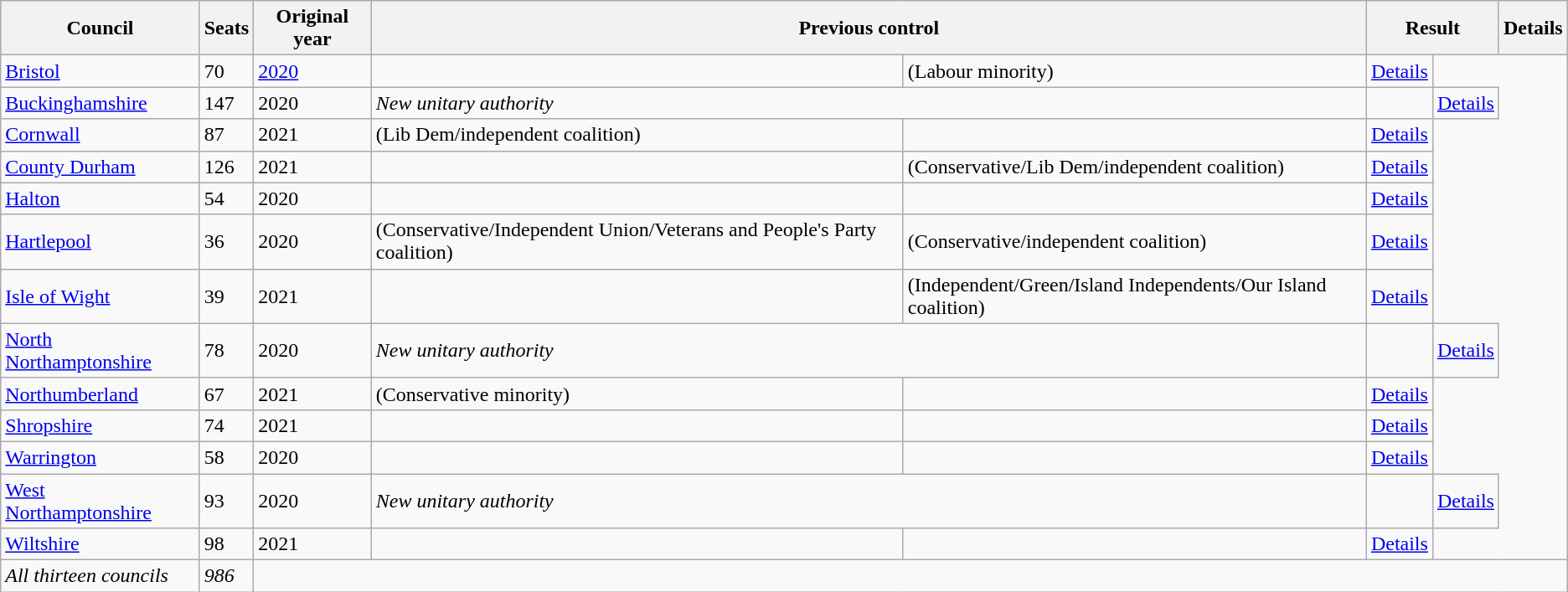<table class="wikitable sortable">
<tr>
<th>Council</th>
<th>Seats</th>
<th>Original year</th>
<th colspan="2">Previous control</th>
<th colspan="2">Result</th>
<th>Details</th>
</tr>
<tr>
<td><a href='#'>Bristol</a></td>
<td>70</td>
<td><a href='#'>2020</a></td>
<td></td>
<td> (Labour minority)</td>
<td><a href='#'>Details</a></td>
</tr>
<tr>
<td><a href='#'>Buckinghamshire</a></td>
<td>147</td>
<td>2020</td>
<td colspan="2"><em>New unitary authority</em></td>
<td></td>
<td><a href='#'>Details</a></td>
</tr>
<tr>
<td><a href='#'>Cornwall</a></td>
<td>87</td>
<td>2021</td>
<td> (Lib Dem/independent coalition)</td>
<td></td>
<td><a href='#'>Details</a></td>
</tr>
<tr>
<td><a href='#'>County Durham</a></td>
<td>126</td>
<td>2021</td>
<td></td>
<td> (Conservative/Lib Dem/independent coalition)</td>
<td><a href='#'>Details</a></td>
</tr>
<tr>
<td><a href='#'>Halton</a></td>
<td>54</td>
<td>2020</td>
<td></td>
<td></td>
<td><a href='#'>Details</a></td>
</tr>
<tr>
<td><a href='#'>Hartlepool</a></td>
<td>36</td>
<td>2020</td>
<td> (Conservative/Independent Union/Veterans and People's Party coalition)</td>
<td> (Conservative/independent coalition)</td>
<td><a href='#'>Details</a></td>
</tr>
<tr>
<td><a href='#'>Isle of Wight</a></td>
<td>39</td>
<td>2021</td>
<td></td>
<td> (Independent/Green/Island Independents/Our Island coalition)</td>
<td><a href='#'>Details</a></td>
</tr>
<tr>
<td><a href='#'>North Northamptonshire</a></td>
<td>78</td>
<td>2020</td>
<td colspan="2"><em>New unitary authority</em></td>
<td></td>
<td><a href='#'>Details</a></td>
</tr>
<tr>
<td><a href='#'>Northumberland</a></td>
<td>67</td>
<td>2021</td>
<td> (Conservative minority)</td>
<td></td>
<td><a href='#'>Details</a></td>
</tr>
<tr>
<td><a href='#'>Shropshire</a></td>
<td>74</td>
<td>2021</td>
<td></td>
<td></td>
<td><a href='#'>Details</a></td>
</tr>
<tr>
<td><a href='#'>Warrington</a></td>
<td>58</td>
<td>2020</td>
<td></td>
<td></td>
<td><a href='#'>Details</a></td>
</tr>
<tr>
<td><a href='#'>West Northamptonshire</a></td>
<td>93</td>
<td>2020</td>
<td colspan="2"><em>New unitary authority</em></td>
<td></td>
<td><a href='#'>Details</a></td>
</tr>
<tr>
<td><a href='#'>Wiltshire</a></td>
<td>98</td>
<td>2021</td>
<td></td>
<td></td>
<td><a href='#'>Details</a></td>
</tr>
<tr>
<td><em>All thirteen councils</em></td>
<td><em>986</em></td>
<td colspan="6"></td>
</tr>
</table>
